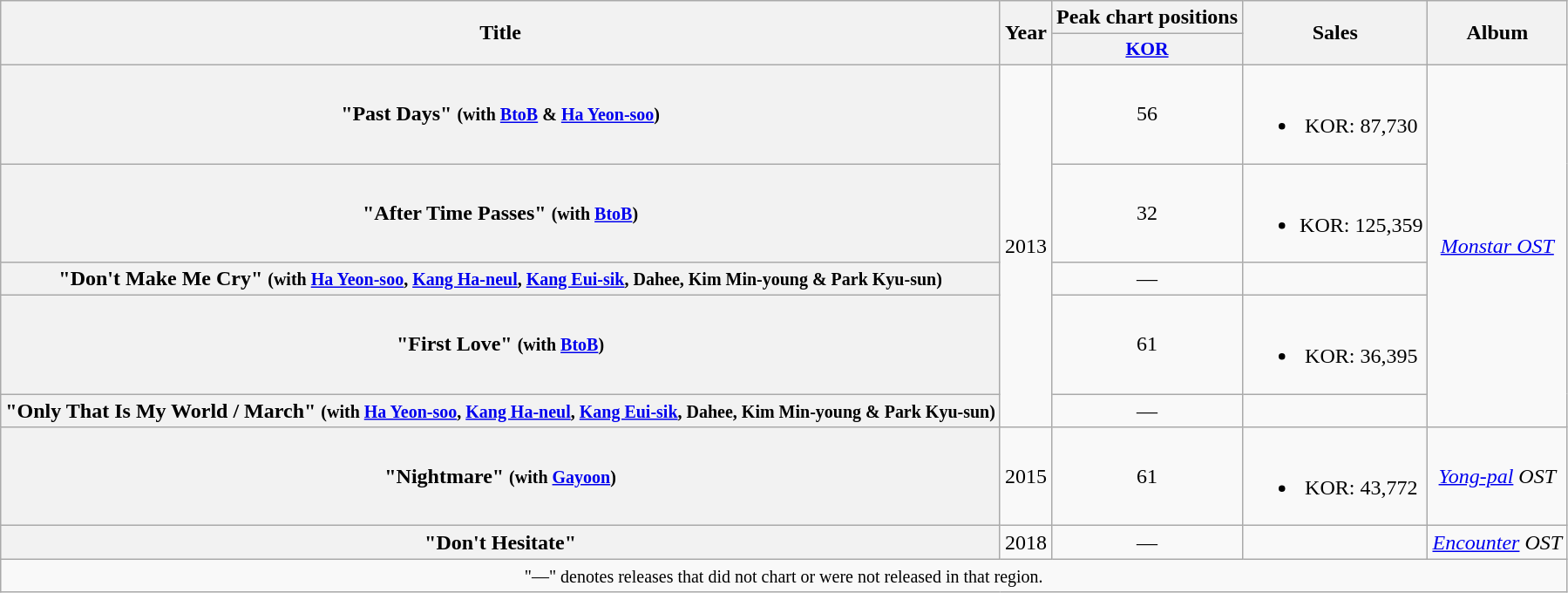<table class="wikitable plainrowheaders" style="text-align:center;">
<tr>
<th rowspan="2" scope="col">Title</th>
<th rowspan="2" scope="col">Year</th>
<th scope="col">Peak chart positions</th>
<th rowspan="2" scope="col">Sales</th>
<th rowspan="2" scope="col">Album</th>
</tr>
<tr>
<th style="width=3em;font-size:90%"><a href='#'>KOR</a><br></th>
</tr>
<tr>
<th scope="row">"Past Days" <small>(with <a href='#'>BtoB</a> & <a href='#'>Ha Yeon-soo</a>)</small></th>
<td rowspan="5">2013</td>
<td>56</td>
<td><br><ul><li>KOR: 87,730</li></ul></td>
<td rowspan="5"><a href='#'><em>Monstar OST</em></a></td>
</tr>
<tr>
<th scope="row">"After Time Passes" <small>(with <a href='#'>BtoB</a>)</small></th>
<td>32</td>
<td><br><ul><li>KOR: 125,359</li></ul></td>
</tr>
<tr>
<th scope="row">"Don't Make Me Cry" <small>(with <a href='#'>Ha Yeon-soo</a>, <a href='#'>Kang Ha-neul</a>, <a href='#'>Kang Eui-sik</a>, Dahee, Kim Min-young & Park Kyu-sun)</small></th>
<td>—</td>
<td></td>
</tr>
<tr>
<th scope="row">"First Love" <small>(with <a href='#'>BtoB</a>)</small></th>
<td>61</td>
<td><br><ul><li>KOR: 36,395</li></ul></td>
</tr>
<tr>
<th scope="row">"Only That Is My World / March" <small>(with <a href='#'>Ha Yeon-soo</a>, <a href='#'>Kang Ha-neul</a>, <a href='#'>Kang Eui-sik</a>, Dahee, Kim Min-young & Park Kyu-sun)</small></th>
<td>—</td>
<td></td>
</tr>
<tr>
<th scope="row">"Nightmare" <small>(with <a href='#'>Gayoon</a>)</small></th>
<td>2015</td>
<td>61</td>
<td><br><ul><li>KOR: 43,772</li></ul></td>
<td><em><a href='#'>Yong-pal</a> OST</em></td>
</tr>
<tr>
<th scope="row">"Don't Hesitate"</th>
<td>2018</td>
<td>—</td>
<td></td>
<td><em><a href='#'>Encounter</a> OST</em></td>
</tr>
<tr>
<td colspan="5"><small>"—" denotes releases that did not chart or were not released in that region.</small></td>
</tr>
</table>
